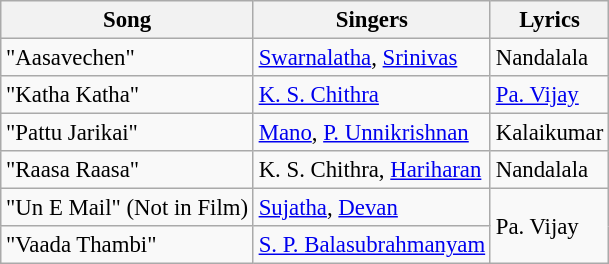<table class="wikitable" style="font-size:95%;">
<tr>
<th>Song</th>
<th>Singers</th>
<th>Lyrics</th>
</tr>
<tr>
<td>"Aasavechen"</td>
<td><a href='#'>Swarnalatha</a>, <a href='#'>Srinivas</a></td>
<td>Nandalala</td>
</tr>
<tr>
<td>"Katha Katha"</td>
<td><a href='#'>K. S. Chithra</a></td>
<td><a href='#'>Pa. Vijay</a></td>
</tr>
<tr>
<td>"Pattu Jarikai"</td>
<td><a href='#'>Mano</a>, <a href='#'>P. Unnikrishnan</a></td>
<td>Kalaikumar</td>
</tr>
<tr>
<td>"Raasa Raasa"</td>
<td>K. S. Chithra, <a href='#'>Hariharan</a></td>
<td>Nandalala</td>
</tr>
<tr>
<td>"Un E Mail" (Not in Film)</td>
<td><a href='#'>Sujatha</a>, <a href='#'>Devan</a></td>
<td rowspan=2>Pa. Vijay</td>
</tr>
<tr>
<td>"Vaada Thambi"</td>
<td><a href='#'>S. P. Balasubrahmanyam</a></td>
</tr>
</table>
